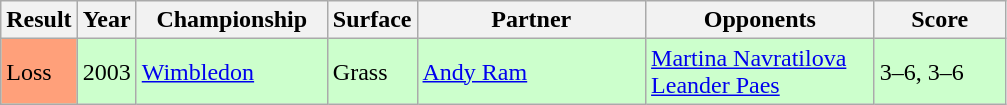<table class="sortable wikitable">
<tr>
<th>Result</th>
<th>Year</th>
<th style="width:120px">Championship</th>
<th>Surface</th>
<th style="width:145px">Partner</th>
<th style="width:145px">Opponents</th>
<th style="width:80px" class="unsortable">Score</th>
</tr>
<tr bgcolor=#CCFFCC>
<td style="background:#ffa07a;">Loss</td>
<td>2003</td>
<td><a href='#'>Wimbledon</a></td>
<td>Grass</td>
<td> <a href='#'>Andy Ram</a></td>
<td> <a href='#'>Martina Navratilova</a> <br>  <a href='#'>Leander Paes</a></td>
<td>3–6, 3–6</td>
</tr>
</table>
